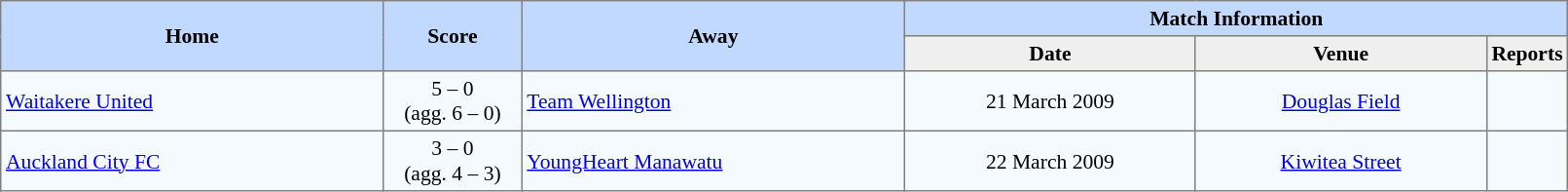<table border=1 style="border-collapse:collapse; font-size:90%; text-align:center;" cellpadding=3 cellspacing=0 width=85%>
<tr bgcolor=#C1D9FF>
<th rowspan=2 width=25%>Home</th>
<th rowspan=2 width=9%>Score</th>
<th rowspan=2 width=25%>Away</th>
<th colspan=9>Match Information</th>
</tr>
<tr bgcolor=#EFEFEF>
<th width=19%>Date</th>
<th width=19%>Venue</th>
<th width=10%>Reports</th>
</tr>
<tr bgcolor=#F5FAFF>
<td align=left> <a href='#'>Waitakere United</a></td>
<td>5 – 0 <br> (agg. 6 – 0)</td>
<td align=left> <a href='#'>Team Wellington</a></td>
<td>21 March 2009</td>
<td><a href='#'>Douglas Field</a></td>
<td></td>
</tr>
<tr bgcolor=#F5FAFF>
<td align=left> <a href='#'>Auckland City FC</a></td>
<td>3 – 0 <br> (agg. 4 – 3)</td>
<td align=left> <a href='#'>YoungHeart Manawatu</a></td>
<td>22 March 2009</td>
<td><a href='#'>Kiwitea Street</a></td>
<td></td>
</tr>
</table>
